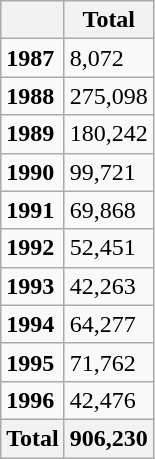<table class="wikitable">
<tr>
<th></th>
<th>Total</th>
</tr>
<tr>
<td><strong>1987</strong></td>
<td>8,072</td>
</tr>
<tr>
<td><strong>1988</strong></td>
<td>275,098</td>
</tr>
<tr>
<td><strong>1989</strong></td>
<td>180,242</td>
</tr>
<tr>
<td><strong>1990</strong></td>
<td>99,721</td>
</tr>
<tr>
<td><strong>1991</strong></td>
<td>69,868</td>
</tr>
<tr>
<td><strong>1992</strong></td>
<td>52,451</td>
</tr>
<tr>
<td><strong>1993</strong></td>
<td>42,263</td>
</tr>
<tr>
<td><strong>1994</strong></td>
<td>64,277</td>
</tr>
<tr>
<td><strong>1995</strong></td>
<td>71,762</td>
</tr>
<tr>
<td><strong>1996</strong></td>
<td>42,476</td>
</tr>
<tr>
<th>Total</th>
<th>906,230</th>
</tr>
</table>
